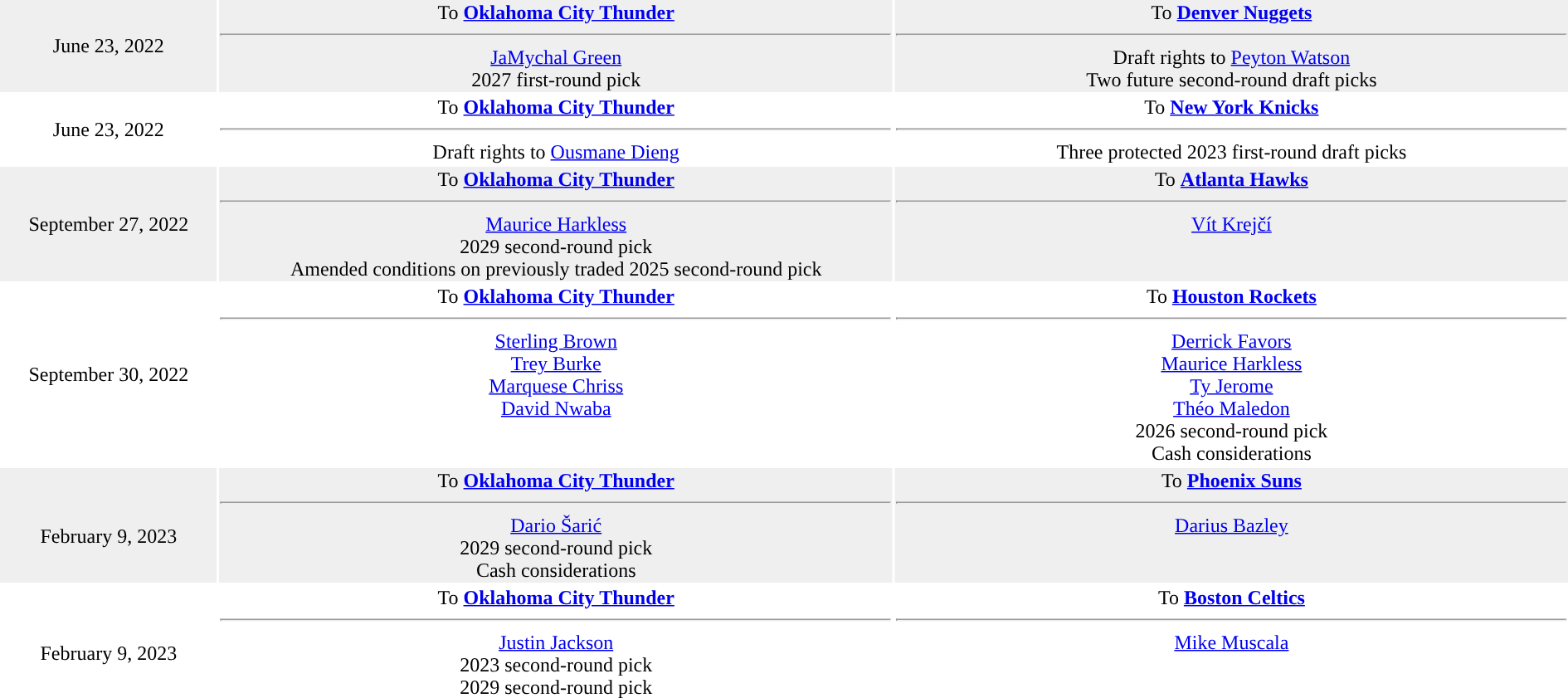<table style="text-align: center">
<tr style="background:#eeee">
<td style="width:10%">June 23, 2022</td>
<td style="width:31%; vertical-align:top;">To <strong><a href='#'>Oklahoma City Thunder</a></strong><hr><a href='#'>JaMychal Green</a><br>2027 first-round pick</td>
<td style="width:31%; vertical-align:top;">To <strong><a href='#'>Denver Nuggets</a></strong><hr> Draft rights to <a href='#'>Peyton Watson</a><br> Two future second-round draft picks</td>
</tr>
<tr>
<td style="width:10%">June 23, 2022</td>
<td style="width:31%; vertical-align:top;">To <strong><a href='#'>Oklahoma City Thunder</a></strong><hr>Draft rights to <a href='#'>Ousmane Dieng</a></td>
<td style="width:31%; vertical-align:top;">To <strong><a href='#'>New York Knicks</a></strong><hr> Three protected 2023 first-round draft picks</td>
</tr>
<tr style="background:#eeee">
<td style="width:10%">September 27, 2022</td>
<td style="width:31%; vertical-align:top;">To <strong><a href='#'>Oklahoma City Thunder</a></strong><hr><a href='#'>Maurice Harkless</a><br>2029 second-round pick<br>Amended conditions on previously traded 2025 second-round pick</td>
<td style="width:31%; vertical-align:top;">To <strong><a href='#'>Atlanta Hawks</a></strong><hr> <a href='#'>Vít Krejčí</a></td>
</tr>
<tr>
<td style="width:10%">September 30, 2022</td>
<td style="width:31%; vertical-align:top;">To <strong><a href='#'>Oklahoma City Thunder</a></strong><hr><a href='#'>Sterling Brown</a><br><a href='#'>Trey Burke</a><br><a href='#'>Marquese Chriss</a><br><a href='#'>David Nwaba</a></td>
<td style="width:31%; vertical-align:top;">To <strong><a href='#'>Houston Rockets</a></strong><hr><a href='#'>Derrick Favors</a><br><a href='#'>Maurice Harkless</a><br><a href='#'>Ty Jerome</a><br><a href='#'>Théo Maledon</a><br>2026 second-round pick<br>Cash considerations</td>
</tr>
<tr style="background:#eeee">
<td style="width:10%"><br>February 9, 2023</td>
<td style="width:31%; vertical-align:top;">To <strong><a href='#'>Oklahoma City Thunder</a></strong><hr><a href='#'>Dario Šarić</a><br>2029 second-round pick<br>Cash considerations</td>
<td style="width:31%; vertical-align:top;">To <strong><a href='#'>Phoenix Suns</a></strong><hr> <a href='#'>Darius Bazley</a></td>
</tr>
<tr>
<td style="width:10%"><br>February 9, 2023</td>
<td style="width:31%; vertical-align:top;">To <strong><a href='#'>Oklahoma City Thunder</a></strong><hr><a href='#'>Justin Jackson</a><br>2023 second-round pick<br>2029 second-round pick</td>
<td style="width:31%; vertical-align:top;">To <strong><a href='#'>Boston Celtics</a></strong><hr> <a href='#'>Mike Muscala</a></td>
</tr>
</table>
